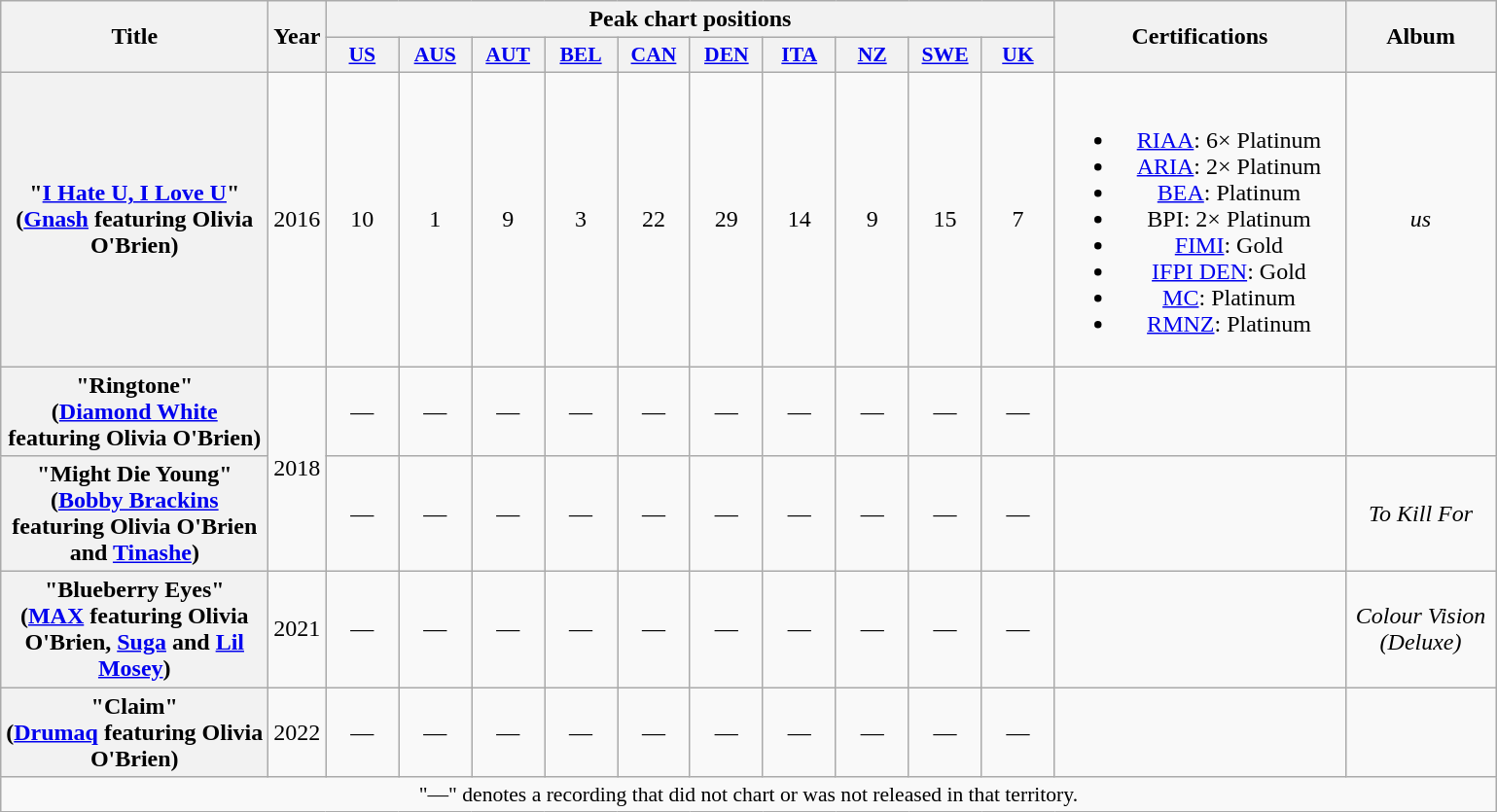<table class="wikitable plainrowheaders" style="text-align:center;">
<tr>
<th scope="col" rowspan="2" style="width:11em;">Title</th>
<th scope="col" rowspan="2" style="width:1em;">Year</th>
<th colspan="10" scope="col">Peak chart positions</th>
<th scope="col" rowspan="2" style="width:12em;">Certifications</th>
<th scope="col" rowspan="2" style="width:6em;">Album</th>
</tr>
<tr>
<th scope="col" style="width:3em;font-size:90%;"><a href='#'>US</a><br></th>
<th scope="col" style="width:3em;font-size:90%;"><a href='#'>AUS</a><br></th>
<th scope="col" style="width:3em;font-size:90%;"><a href='#'>AUT</a><br></th>
<th scope="col" style="width:3em;font-size:90%;"><a href='#'>BEL</a><br></th>
<th scope="col" style="width:3em;font-size:90%;"><a href='#'>CAN</a><br></th>
<th scope="col" style="width:3em;font-size:90%;"><a href='#'>DEN</a><br></th>
<th scope="col" style="width:3em;font-size:90%;"><a href='#'>ITA</a><br></th>
<th scope="col" style="width:3em;font-size:90%;"><a href='#'>NZ</a><br></th>
<th scope="col" style="width:3em;font-size:90%;"><a href='#'>SWE</a><br></th>
<th scope="col" style="width:3em;font-size:90%;"><a href='#'>UK</a><br></th>
</tr>
<tr>
<th scope="row">"<a href='#'>I Hate U, I Love U</a>"<br><span>(<a href='#'>Gnash</a> featuring Olivia O'Brien)</span></th>
<td>2016</td>
<td>10</td>
<td>1</td>
<td>9</td>
<td>3</td>
<td>22</td>
<td>29</td>
<td>14</td>
<td>9</td>
<td>15</td>
<td>7</td>
<td><br><ul><li><a href='#'>RIAA</a>: 6× Platinum</li><li><a href='#'>ARIA</a>: 2× Platinum</li><li><a href='#'>BEA</a>: Platinum</li><li>BPI: 2× Platinum</li><li><a href='#'>FIMI</a>: Gold</li><li><a href='#'>IFPI DEN</a>: Gold</li><li><a href='#'>MC</a>: Platinum</li><li><a href='#'>RMNZ</a>: Platinum</li></ul></td>
<td><em>us</em></td>
</tr>
<tr>
<th scope="row">"Ringtone" <br><span>(<a href='#'>Diamond White</a> featuring Olivia O'Brien)</span></th>
<td rowspan="2">2018</td>
<td>—</td>
<td>—</td>
<td>—</td>
<td>—</td>
<td>—</td>
<td>—</td>
<td>—</td>
<td>—</td>
<td>—</td>
<td>—</td>
<td></td>
<td></td>
</tr>
<tr>
<th scope="row">"Might Die Young" <br><span>(<a href='#'>Bobby Brackins</a> featuring Olivia O'Brien and <a href='#'>Tinashe</a>)</span></th>
<td>—</td>
<td>—</td>
<td>—</td>
<td>—</td>
<td>—</td>
<td>—</td>
<td>—</td>
<td>—</td>
<td>—</td>
<td>—</td>
<td></td>
<td><em>To Kill For</em></td>
</tr>
<tr>
<th scope="row">"Blueberry Eyes" <br><span>(<a href='#'>MAX</a> featuring Olivia O'Brien, <a href='#'>Suga</a> and <a href='#'>Lil Mosey</a>)</span></th>
<td>2021</td>
<td>—</td>
<td>—</td>
<td>—</td>
<td>—</td>
<td>—</td>
<td>—</td>
<td>—</td>
<td>—</td>
<td>—</td>
<td>—</td>
<td></td>
<td><em>Colour Vision (Deluxe)</em></td>
</tr>
<tr>
<th scope="row">"Claim" <br><span>(<a href='#'>Drumaq</a> featuring Olivia O'Brien)</span></th>
<td rowspan="1">2022</td>
<td>—</td>
<td>—</td>
<td>—</td>
<td>—</td>
<td>—</td>
<td>—</td>
<td>—</td>
<td>—</td>
<td>—</td>
<td>—</td>
<td></td>
<td></td>
</tr>
<tr>
<td colspan="14" style="font-size:90%">"—" denotes a recording that did not chart or was not released in that territory.</td>
</tr>
</table>
